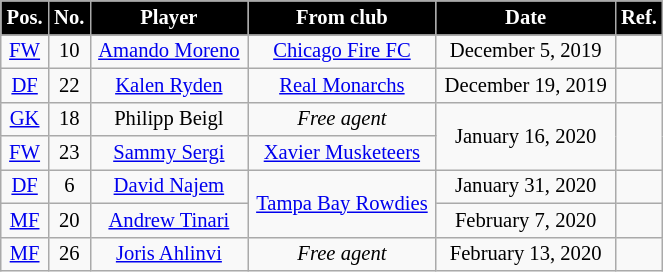<table class="wikitable" style="text-align:center; font-size:86%; width:35%;">
<tr>
<th style="background:#000; color:white; text-align:center;">Pos.</th>
<th style="background:#000; color:white; text-align:center;">No.</th>
<th style="background:#000; color:white; text-align:center;">Player</th>
<th style="background:#000; color:white; text-align:center;">From club</th>
<th style="background:#000; color:white; text-align:center;">Date</th>
<th style="background:#000; color:white; text-align:center;">Ref.</th>
</tr>
<tr>
<td><a href='#'>FW</a></td>
<td>10</td>
<td> <a href='#'>Amando Moreno</a></td>
<td> <a href='#'>Chicago Fire FC</a></td>
<td>December 5, 2019</td>
<td></td>
</tr>
<tr>
<td><a href='#'>DF</a></td>
<td>22</td>
<td> <a href='#'>Kalen Ryden</a></td>
<td> <a href='#'>Real Monarchs</a></td>
<td>December 19, 2019</td>
<td></td>
</tr>
<tr>
<td><a href='#'>GK</a></td>
<td>18</td>
<td> Philipp Beigl</td>
<td><em>Free agent</em></td>
<td rowspan="2">January 16, 2020</td>
<td rowspan="2"></td>
</tr>
<tr>
<td><a href='#'>FW</a></td>
<td>23</td>
<td> <a href='#'>Sammy Sergi</a></td>
<td> <a href='#'>Xavier Musketeers</a></td>
</tr>
<tr>
<td><a href='#'>DF</a></td>
<td>6</td>
<td> <a href='#'>David Najem</a></td>
<td rowspan="2"> <a href='#'>Tampa Bay Rowdies</a></td>
<td>January 31, 2020</td>
<td></td>
</tr>
<tr>
<td><a href='#'>MF</a></td>
<td>20</td>
<td> <a href='#'>Andrew Tinari</a></td>
<td>February 7, 2020</td>
<td></td>
</tr>
<tr>
<td><a href='#'>MF</a></td>
<td>26</td>
<td> <a href='#'>Joris Ahlinvi</a></td>
<td><em>Free agent</em></td>
<td>February 13, 2020</td>
<td></td>
</tr>
</table>
